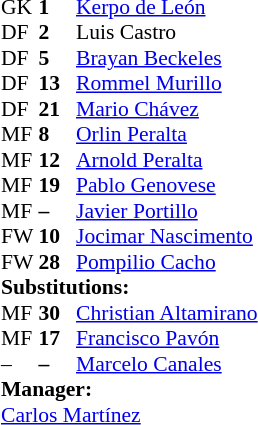<table style = "font-size: 90%" cellspacing = "0" cellpadding = "0">
<tr>
<td colspan = 4></td>
</tr>
<tr>
<th style="width:25px;"></th>
<th style="width:25px;"></th>
</tr>
<tr>
<td>GK</td>
<td><strong>1</strong></td>
<td> <a href='#'>Kerpo de León</a></td>
</tr>
<tr>
<td>DF</td>
<td><strong>2</strong></td>
<td> Luis Castro</td>
</tr>
<tr>
<td>DF</td>
<td><strong>5</strong></td>
<td> <a href='#'>Brayan Beckeles</a></td>
</tr>
<tr>
<td>DF</td>
<td><strong>13</strong></td>
<td> <a href='#'>Rommel Murillo</a></td>
</tr>
<tr>
<td>DF</td>
<td><strong>21</strong></td>
<td> <a href='#'>Mario Chávez</a></td>
<td></td>
<td></td>
</tr>
<tr>
<td>MF</td>
<td><strong>8</strong></td>
<td> <a href='#'>Orlin Peralta</a></td>
</tr>
<tr>
<td>MF</td>
<td><strong>12</strong></td>
<td> <a href='#'>Arnold Peralta</a></td>
<td></td>
<td></td>
<td></td>
<td></td>
</tr>
<tr>
<td>MF</td>
<td><strong>19</strong></td>
<td> <a href='#'>Pablo Genovese</a></td>
</tr>
<tr>
<td>MF</td>
<td><strong>–</strong></td>
<td> <a href='#'>Javier Portillo</a></td>
</tr>
<tr>
<td>FW</td>
<td><strong>10</strong></td>
<td> <a href='#'>Jocimar Nascimento</a></td>
<td></td>
<td></td>
</tr>
<tr>
<td>FW</td>
<td><strong>28</strong></td>
<td> <a href='#'>Pompilio Cacho</a></td>
<td></td>
<td></td>
</tr>
<tr>
<td colspan = 3><strong>Substitutions:</strong></td>
</tr>
<tr>
<td>MF</td>
<td><strong>30</strong></td>
<td> <a href='#'>Christian Altamirano</a></td>
<td></td>
<td></td>
<td></td>
<td></td>
</tr>
<tr>
<td>MF</td>
<td><strong>17</strong></td>
<td> <a href='#'>Francisco Pavón</a></td>
<td></td>
<td></td>
</tr>
<tr>
<td>–</td>
<td><strong>–</strong></td>
<td> <a href='#'>Marcelo Canales</a></td>
<td></td>
<td></td>
</tr>
<tr>
<td colspan = 3><strong>Manager:</strong></td>
</tr>
<tr>
<td colspan = 3> <a href='#'>Carlos Martínez</a></td>
</tr>
</table>
